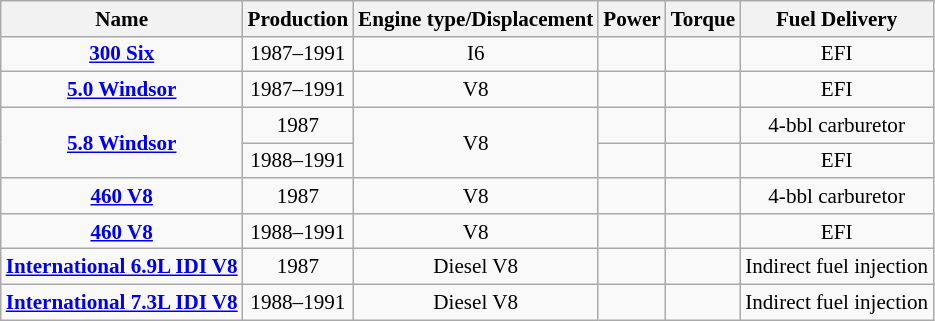<table class="wikitable" style="text-align: center; font-size: 88%;">
<tr>
<th>Name</th>
<th>Production</th>
<th>Engine type/Displacement</th>
<th>Power</th>
<th>Torque</th>
<th>Fuel Delivery</th>
</tr>
<tr>
<td><strong><a href='#'>300 Six</a></strong></td>
<td>1987–1991</td>
<td> I6</td>
<td></td>
<td></td>
<td>EFI</td>
</tr>
<tr>
<td><strong><a href='#'>5.0 Windsor</a></strong></td>
<td>1987–1991</td>
<td> V8</td>
<td></td>
<td></td>
<td>EFI</td>
</tr>
<tr>
<td rowspan="2"><strong><a href='#'>5.8 Windsor</a></strong></td>
<td>1987</td>
<td rowspan="2"> V8</td>
<td></td>
<td></td>
<td>4-bbl carburetor</td>
</tr>
<tr>
<td>1988–1991</td>
<td></td>
<td></td>
<td>EFI</td>
</tr>
<tr>
<td><strong> <a href='#'>460 V8</a> </strong></td>
<td>1987</td>
<td> V8</td>
<td></td>
<td></td>
<td>4-bbl carburetor</td>
</tr>
<tr>
<td><strong> <a href='#'>460 V8</a> </strong></td>
<td>1988–1991</td>
<td> V8</td>
<td></td>
<td></td>
<td>EFI</td>
</tr>
<tr>
<td><strong>  <a href='#'>International 6.9L IDI V8</a></strong></td>
<td>1987</td>
<td> Diesel V8</td>
<td></td>
<td></td>
<td>Indirect fuel injection</td>
</tr>
<tr>
<td><strong>  <a href='#'>International 7.3L IDI V8</a> </strong></td>
<td>1988–1991</td>
<td> Diesel V8</td>
<td></td>
<td></td>
<td>Indirect fuel injection</td>
</tr>
</table>
